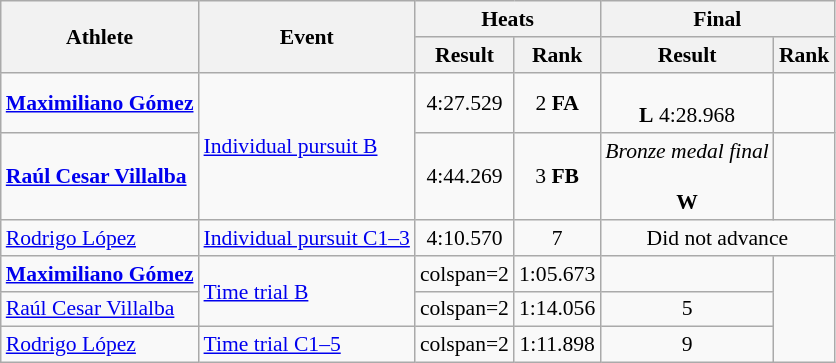<table class=wikitable style="font-size:90%">
<tr>
<th rowspan="2">Athlete</th>
<th rowspan="2">Event</th>
<th colspan="2">Heats</th>
<th colspan="2">Final</th>
</tr>
<tr>
<th>Result</th>
<th>Rank</th>
<th>Result</th>
<th>Rank</th>
</tr>
<tr align=center>
<td align=left><strong><a href='#'>Maximiliano Gómez</a></strong></td>
<td align=left rowspan=2><a href='#'>Individual pursuit B</a></td>
<td>4:27.529</td>
<td>2 <strong>FA</strong></td>
<td><br><strong>L</strong> 4:28.968</td>
<td></td>
</tr>
<tr align=center>
<td align=left><strong><a href='#'>Raúl Cesar Villalba</a></strong></td>
<td>4:44.269</td>
<td>3 <strong>FB</strong></td>
<td><em>Bronze medal final</em><br><br><strong>W</strong> </td>
<td></td>
</tr>
<tr align=center>
<td align=left><a href='#'>Rodrigo López</a></td>
<td align=left><a href='#'>Individual pursuit C1–3</a></td>
<td>4:10.570</td>
<td>7</td>
<td colspan=2>Did not advance</td>
</tr>
<tr align=center>
<td align=left><strong><a href='#'>Maximiliano Gómez</a></strong></td>
<td align=left rowspan=2><a href='#'>Time trial B</a></td>
<td>colspan=2 </td>
<td>1:05.673</td>
<td></td>
</tr>
<tr align=center>
<td align=left><a href='#'>Raúl Cesar Villalba</a></td>
<td>colspan=2 </td>
<td>1:14.056</td>
<td>5</td>
</tr>
<tr align=center>
<td align=left><a href='#'>Rodrigo López</a></td>
<td align=left><a href='#'>Time trial C1–5</a></td>
<td>colspan=2 </td>
<td>1:11.898</td>
<td>9</td>
</tr>
</table>
